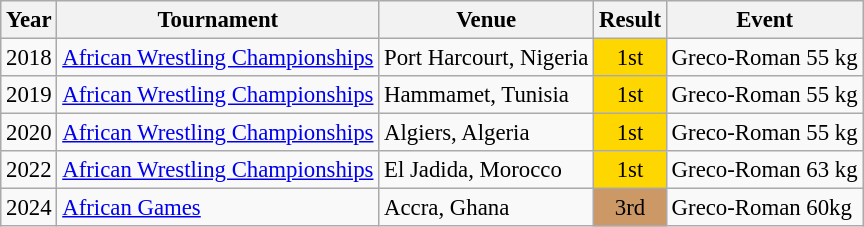<table class="wikitable" style="font-size:95%;">
<tr>
<th>Year</th>
<th>Tournament</th>
<th>Venue</th>
<th>Result</th>
<th>Event</th>
</tr>
<tr>
<td>2018</td>
<td><a href='#'>African Wrestling Championships</a></td>
<td>Port Harcourt, Nigeria</td>
<td align="center" bgcolor="gold">1st</td>
<td>Greco-Roman 55 kg</td>
</tr>
<tr>
<td>2019</td>
<td><a href='#'>African Wrestling Championships</a></td>
<td>Hammamet, Tunisia</td>
<td align="center" bgcolor="gold">1st</td>
<td>Greco-Roman 55 kg</td>
</tr>
<tr>
<td>2020</td>
<td><a href='#'>African Wrestling Championships</a></td>
<td>Algiers, Algeria</td>
<td align="center" bgcolor="gold">1st</td>
<td>Greco-Roman 55 kg</td>
</tr>
<tr>
<td>2022</td>
<td><a href='#'>African Wrestling Championships</a></td>
<td>El Jadida, Morocco</td>
<td align="center" bgcolor="gold">1st</td>
<td>Greco-Roman 63 kg</td>
</tr>
<tr>
<td>2024</td>
<td><a href='#'>African Games</a></td>
<td>Accra, Ghana</td>
<td align="center" bgcolor="cc9966">3rd</td>
<td>Greco-Roman 60kg</td>
</tr>
</table>
